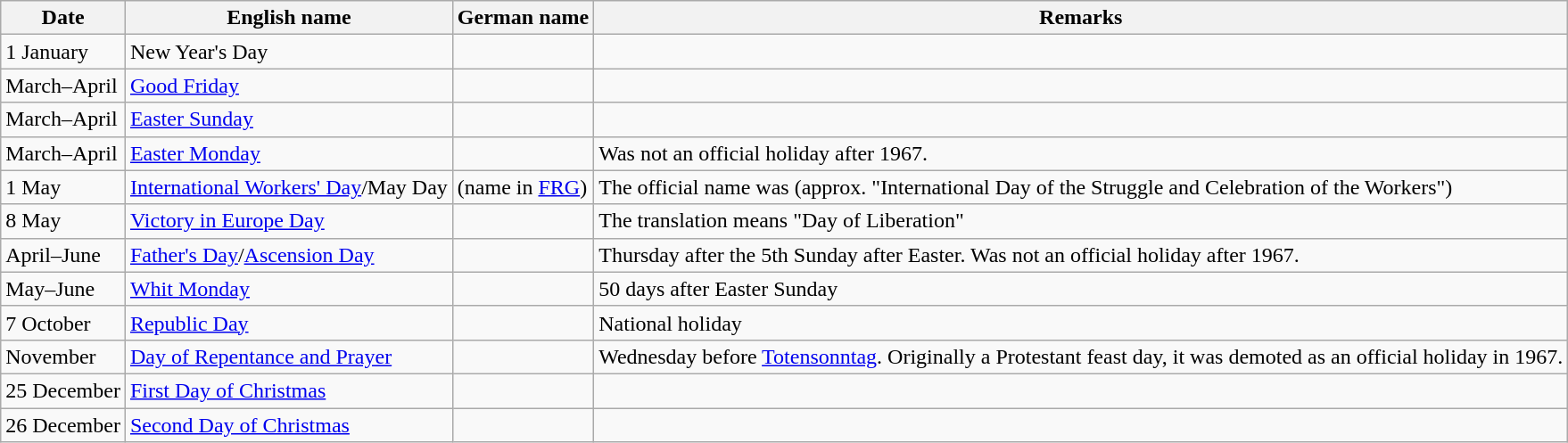<table class="wikitable">
<tr>
<th>Date</th>
<th>English name</th>
<th>German name</th>
<th>Remarks</th>
</tr>
<tr>
<td>1 January</td>
<td>New Year's Day</td>
<td><em></em></td>
<td> </td>
</tr>
<tr>
<td>March–April</td>
<td><a href='#'>Good Friday</a></td>
<td><em></em></td>
<td> </td>
</tr>
<tr>
<td>March–April</td>
<td><a href='#'>Easter Sunday</a></td>
<td><em></em></td>
<td> </td>
</tr>
<tr>
<td>March–April</td>
<td><a href='#'>Easter Monday</a></td>
<td><em></em></td>
<td>Was not an official holiday after 1967.</td>
</tr>
<tr>
<td>1 May</td>
<td><a href='#'>International Workers' Day</a>/May Day</td>
<td><em></em> (name in <a href='#'>FRG</a>)</td>
<td>The official name was <em></em> (approx. "International Day of the Struggle and Celebration of the Workers")</td>
</tr>
<tr>
<td>8 May</td>
<td><a href='#'>Victory in Europe Day</a></td>
<td><em></em></td>
<td>The translation means "Day of Liberation"</td>
</tr>
<tr>
<td>April–June</td>
<td><a href='#'>Father's Day</a>/<a href='#'>Ascension Day</a></td>
<td><em></em></td>
<td>Thursday after the 5th Sunday after Easter. Was not an official holiday after 1967.</td>
</tr>
<tr>
<td>May–June</td>
<td><a href='#'>Whit Monday</a></td>
<td><em></em></td>
<td>50 days after Easter Sunday</td>
</tr>
<tr>
<td>7 October</td>
<td><a href='#'>Republic Day</a></td>
<td><em></em></td>
<td>National holiday</td>
</tr>
<tr>
<td>November</td>
<td><a href='#'>Day of Repentance and Prayer</a></td>
<td><em></em></td>
<td>Wednesday before <a href='#'>Totensonntag</a>. Originally a Protestant feast day, it was demoted as an official holiday in 1967.</td>
</tr>
<tr>
<td>25 December</td>
<td><a href='#'>First Day of Christmas</a></td>
<td><em></em></td>
<td> </td>
</tr>
<tr>
<td>26 December</td>
<td><a href='#'>Second Day of Christmas</a></td>
<td><em></em></td>
<td> </td>
</tr>
</table>
